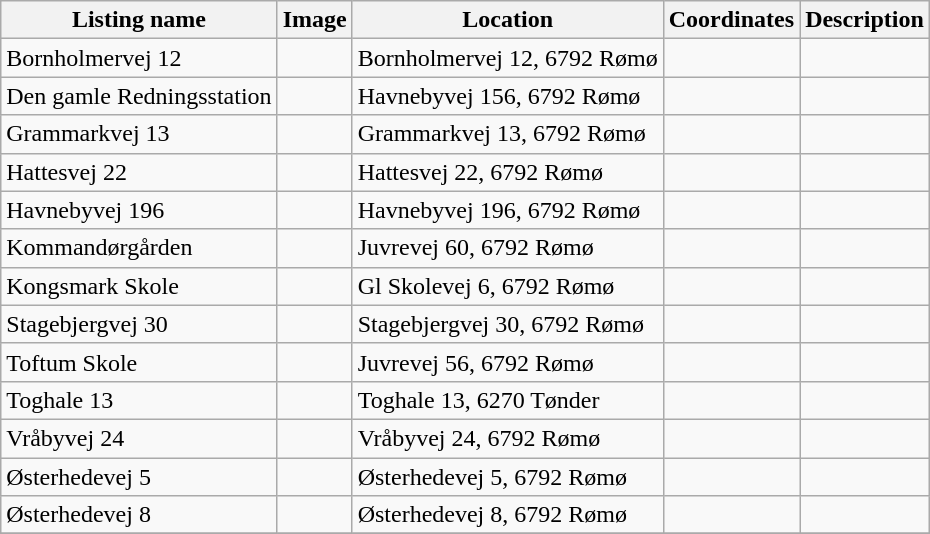<table class="wikitable sortable">
<tr>
<th>Listing name</th>
<th>Image</th>
<th>Location</th>
<th>Coordinates</th>
<th>Description</th>
</tr>
<tr>
<td>Bornholmervej 12</td>
<td></td>
<td>Bornholmervej 12, 6792 Rømø</td>
<td></td>
<td></td>
</tr>
<tr>
<td>Den gamle Redningsstation</td>
<td></td>
<td>Havnebyvej 156, 6792 Rømø</td>
<td></td>
<td></td>
</tr>
<tr>
<td>Grammarkvej 13</td>
<td></td>
<td>Grammarkvej 13, 6792 Rømø</td>
<td></td>
<td></td>
</tr>
<tr>
<td>Hattesvej 22</td>
<td></td>
<td>Hattesvej 22, 6792 Rømø</td>
<td></td>
<td></td>
</tr>
<tr>
<td>Havnebyvej 196</td>
<td></td>
<td>Havnebyvej 196, 6792 Rømø</td>
<td></td>
<td></td>
</tr>
<tr>
<td>Kommandørgården</td>
<td></td>
<td>Juvrevej 60, 6792 Rømø</td>
<td></td>
<td></td>
</tr>
<tr>
<td>Kongsmark Skole</td>
<td></td>
<td>Gl Skolevej 6, 6792 Rømø</td>
<td></td>
<td></td>
</tr>
<tr>
<td>Stagebjergvej 30</td>
<td></td>
<td>Stagebjergvej 30, 6792 Rømø</td>
<td></td>
<td></td>
</tr>
<tr>
<td>Toftum Skole</td>
<td></td>
<td>Juvrevej 56, 6792 Rømø</td>
<td></td>
<td></td>
</tr>
<tr>
<td>Toghale 13</td>
<td></td>
<td>Toghale 13, 6270 Tønder</td>
<td></td>
<td></td>
</tr>
<tr>
<td>Vråbyvej 24</td>
<td></td>
<td>Vråbyvej 24, 6792 Rømø</td>
<td></td>
<td></td>
</tr>
<tr>
<td>Østerhedevej 5</td>
<td></td>
<td>Østerhedevej 5, 6792 Rømø</td>
<td></td>
<td></td>
</tr>
<tr>
<td>Østerhedevej 8</td>
<td></td>
<td>Østerhedevej 8, 6792 Rømø</td>
<td></td>
<td></td>
</tr>
<tr>
</tr>
</table>
